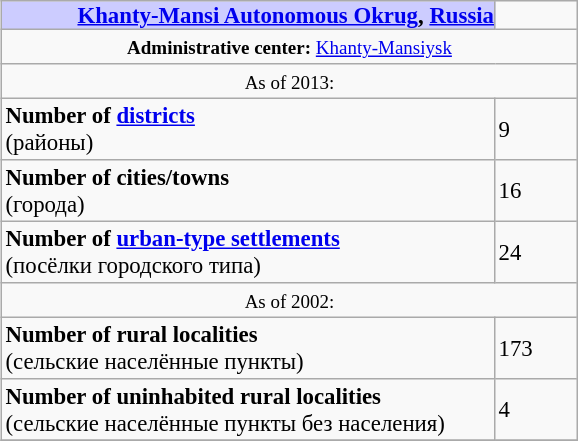<table border=1 align="right" cellpadding=2 cellspacing=0 style="margin: 0 0 1em 1em; background: #f9f9f9; border: 1px #aaa solid; border-collapse: collapse; font-size: 95%;">
<tr>
<th bgcolor="#ccccff" style="padding:0 0 0 50px;"><a href='#'>Khanty-Mansi Autonomous Okrug</a>, <a href='#'>Russia</a></th>
<td width="50px"></td>
</tr>
<tr>
<td colspan=2 align="center"><small><strong>Administrative center:</strong> <a href='#'>Khanty-Mansiysk</a></small></td>
</tr>
<tr>
<td colspan=2 align="center"><small>As of 2013:</small></td>
</tr>
<tr>
<td><strong>Number of <a href='#'>districts</a></strong><br>(районы)</td>
<td>9</td>
</tr>
<tr>
<td><strong>Number of cities/towns</strong><br>(города)</td>
<td>16</td>
</tr>
<tr>
<td><strong>Number of <a href='#'>urban-type settlements</a></strong><br>(посёлки городского типа)</td>
<td>24</td>
</tr>
<tr>
<td colspan=2 align="center"><small>As of 2002:</small></td>
</tr>
<tr>
<td><strong>Number of rural localities</strong><br>(сельские населённые пункты)</td>
<td>173</td>
</tr>
<tr>
<td><strong>Number of uninhabited rural localities</strong><br>(сельские населённые пункты без населения)</td>
<td>4</td>
</tr>
<tr>
</tr>
</table>
